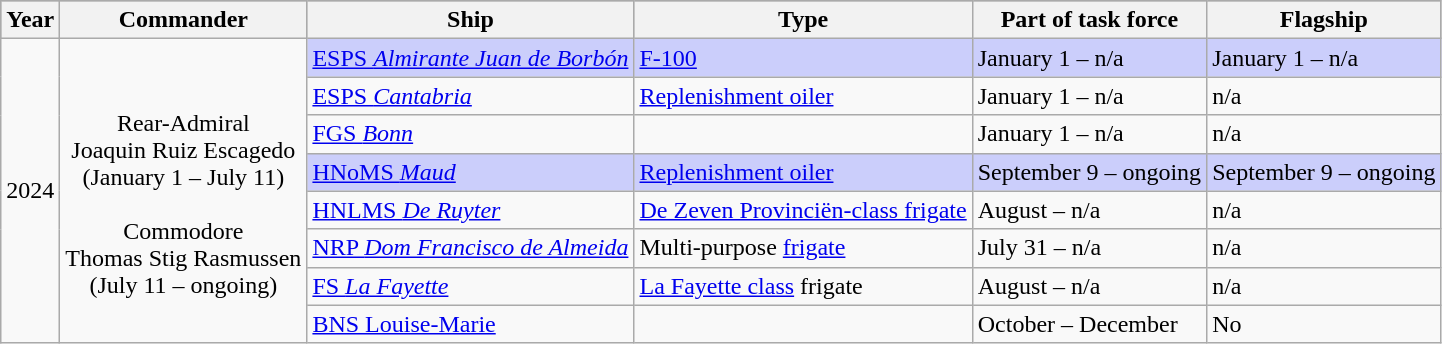<table class="wikitable">
<tr style="font-weight:bold; background-color:#9b9b9b;">
<th>Year</th>
<th>Commander</th>
<th>Ship</th>
<th>Type</th>
<th>Part of task force</th>
<th>Flagship</th>
</tr>
<tr>
<td rowspan="8" style="text-align:center;">2024<br></td>
<td rowspan="8" style="text-align:center;"><br> Rear-Admiral <br> Joaquin Ruiz Escagedo <br> (January 1 – July 11)<br> <br>Commodore <br>Thomas Stig Rasmussen<br>(July 11 – ongoing)</td>
<td style="background-color:#cbcefb"> <a href='#'>ESPS <em>Almirante Juan de Borbón</em></a></td>
<td style="background-color:#cbcefb;"><a href='#'>F-100</a></td>
<td style="background-color:#cbcefb;">January 1 – n/a</td>
<td style="background-color:#cbcefb;">January 1 – n/a</td>
</tr>
<tr>
<td> <a href='#'>ESPS <em>Cantabria</em></a></td>
<td><a href='#'>Replenishment oiler</a></td>
<td>January 1 – n/a</td>
<td>n/a</td>
</tr>
<tr>
<td> <a href='#'>FGS <em>Bonn</em></a></td>
<td></td>
<td>January 1 – n/a</td>
<td>n/a</td>
</tr>
<tr>
<td style="background-color:#cbcefb;"> <a href='#'>HNoMS <em>Maud</em></a></td>
<td style="background-color:#cbcefb;"><a href='#'>Replenishment oiler</a></td>
<td style="background-color:#cbcefb;">September 9 – ongoing</td>
<td style="background-color:#cbcefb;">September 9 – ongoing</td>
</tr>
<tr>
<td> <a href='#'>HNLMS <em>De Ruyter</em></a></td>
<td><a href='#'>De Zeven Provinciën-class frigate</a></td>
<td>August – n/a</td>
<td>n/a</td>
</tr>
<tr>
<td> <a href='#'>NRP <em>Dom Francisco de Almeida</em></a></td>
<td>Multi-purpose <a href='#'>frigate</a></td>
<td>July 31 – n/a</td>
<td>n/a</td>
</tr>
<tr>
<td> <a href='#'>FS <em>La Fayette</em></a></td>
<td><a href='#'>La Fayette class</a> frigate</td>
<td>August – n/a</td>
<td>n/a</td>
</tr>
<tr>
<td> <a href='#'>BNS Louise-Marie</a></td>
<td></td>
<td>October – December</td>
<td>No</td>
</tr>
</table>
